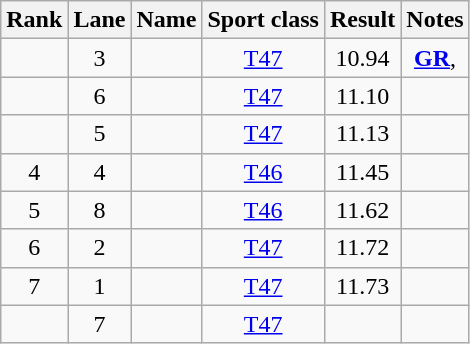<table class="wikitable sortable" style="text-align:center">
<tr>
<th>Rank</th>
<th>Lane</th>
<th>Name</th>
<th>Sport class</th>
<th>Result</th>
<th>Notes</th>
</tr>
<tr>
<td></td>
<td>3</td>
<td align="left"></td>
<td><a href='#'>T47</a></td>
<td>10.94</td>
<td><strong><a href='#'>GR</a></strong>, </td>
</tr>
<tr>
<td></td>
<td>6</td>
<td align="left"></td>
<td><a href='#'>T47</a></td>
<td>11.10</td>
<td></td>
</tr>
<tr>
<td></td>
<td>5</td>
<td align="left"></td>
<td><a href='#'>T47</a></td>
<td>11.13</td>
<td></td>
</tr>
<tr>
<td>4</td>
<td>4</td>
<td align="left"></td>
<td><a href='#'>T46</a></td>
<td>11.45</td>
<td></td>
</tr>
<tr>
<td>5</td>
<td>8</td>
<td align="left"></td>
<td><a href='#'>T46</a></td>
<td>11.62</td>
<td></td>
</tr>
<tr>
<td>6</td>
<td>2</td>
<td align="left"></td>
<td><a href='#'>T47</a></td>
<td>11.72</td>
<td></td>
</tr>
<tr>
<td>7</td>
<td>1</td>
<td align="left"></td>
<td><a href='#'>T47</a></td>
<td>11.73</td>
<td></td>
</tr>
<tr>
<td></td>
<td>7</td>
<td align="left"></td>
<td><a href='#'>T47</a></td>
<td></td>
<td></td>
</tr>
</table>
